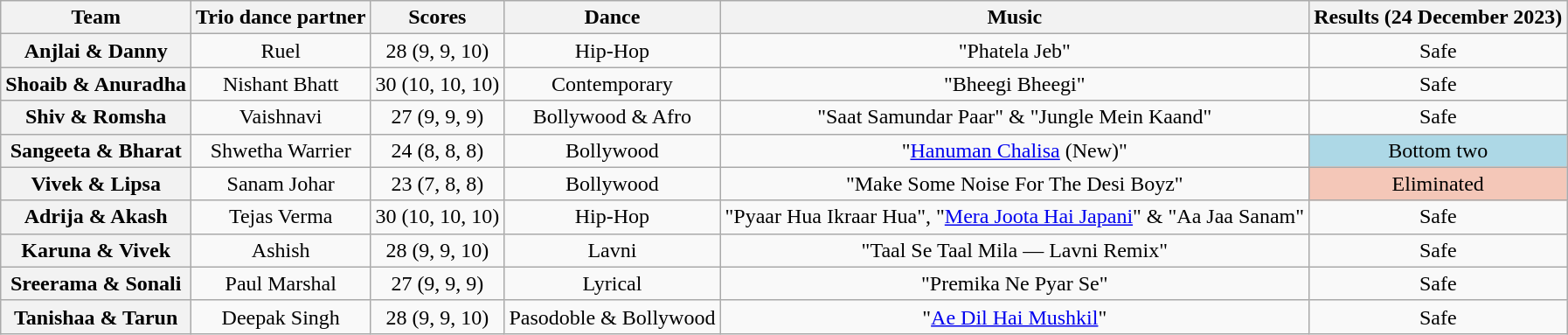<table class="wikitable plainrowheaders sortable" style="text-align:center;">
<tr>
<th class="sortable" scope="col" style="text-align:center">Team</th>
<th>Trio dance partner</th>
<th scope="col">Scores</th>
<th class="unsortable" scope="col">Dance</th>
<th scope="col" class="unsortable">Music</th>
<th scope="col" class="unsortable">Results (24 December 2023)</th>
</tr>
<tr>
<th>Anjlai & Danny</th>
<td>Ruel</td>
<td>28 (9, 9, 10)</td>
<td>Hip-Hop</td>
<td>"Phatela Jeb"</td>
<td>Safe</td>
</tr>
<tr>
<th>Shoaib & Anuradha</th>
<td>Nishant Bhatt</td>
<td>30 (10, 10, 10)</td>
<td>Contemporary</td>
<td>"Bheegi Bheegi"</td>
<td>Safe</td>
</tr>
<tr>
<th>Shiv & Romsha</th>
<td>Vaishnavi</td>
<td>27 (9, 9, 9)</td>
<td>Bollywood & Afro</td>
<td>"Saat Samundar Paar" & "Jungle Mein Kaand"</td>
<td>Safe</td>
</tr>
<tr>
<th>Sangeeta & Bharat</th>
<td>Shwetha Warrier</td>
<td>24 (8, 8, 8)</td>
<td>Bollywood</td>
<td>"<a href='#'>Hanuman Chalisa</a> (New)"</td>
<td bgcolor = lightblue>Bottom two</td>
</tr>
<tr>
<th>Vivek & Lipsa</th>
<td>Sanam Johar</td>
<td>23 (7, 8, 8)</td>
<td>Bollywood</td>
<td>"Make Some Noise For The Desi Boyz"</td>
<td bgcolor = #f4c7b8>Eliminated</td>
</tr>
<tr>
<th>Adrija & Akash</th>
<td>Tejas Verma</td>
<td>30 (10, 10, 10)</td>
<td>Hip-Hop</td>
<td>"Pyaar Hua Ikraar Hua", "<a href='#'>Mera Joota Hai Japani</a>" & "Aa Jaa Sanam"</td>
<td>Safe</td>
</tr>
<tr>
<th>Karuna & Vivek</th>
<td>Ashish</td>
<td>28 (9, 9, 10)</td>
<td>Lavni</td>
<td>"Taal Se Taal Mila — Lavni Remix"</td>
<td>Safe</td>
</tr>
<tr>
<th>Sreerama & Sonali</th>
<td>Paul Marshal</td>
<td>27 (9, 9, 9)</td>
<td>Lyrical</td>
<td>"Premika Ne Pyar Se"</td>
<td>Safe</td>
</tr>
<tr>
<th>Tanishaa & Tarun</th>
<td>Deepak Singh</td>
<td>28 (9, 9, 10)</td>
<td>Pasodoble & Bollywood</td>
<td>"<a href='#'>Ae Dil Hai Mushkil</a>"</td>
<td>Safe</td>
</tr>
</table>
